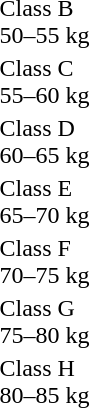<table>
<tr>
<td rowspan=2>Class B<br>50–55 kg</td>
<td rowspan=2></td>
<td rowspan=2></td>
<td></td>
</tr>
<tr>
<td></td>
</tr>
<tr>
<td rowspan=2>Class C<br>55–60 kg</td>
<td rowspan=2></td>
<td rowspan=2></td>
<td></td>
</tr>
<tr>
<td></td>
</tr>
<tr>
<td rowspan=2>Class D<br>60–65 kg</td>
<td rowspan=2></td>
<td rowspan=2></td>
<td></td>
</tr>
<tr>
<td></td>
</tr>
<tr>
<td rowspan=2>Class E<br>65–70 kg</td>
<td rowspan=2></td>
<td rowspan=2></td>
<td></td>
</tr>
<tr>
<td></td>
</tr>
<tr>
<td rowspan=2>Class F<br>70–75 kg</td>
<td rowspan=2></td>
<td rowspan=2></td>
<td></td>
</tr>
<tr>
<td></td>
</tr>
<tr>
<td rowspan=2>Class G<br>75–80 kg</td>
<td rowspan=2></td>
<td rowspan=2></td>
<td></td>
</tr>
<tr>
<td></td>
</tr>
<tr>
<td rowspan=2>Class H<br>80–85 kg</td>
<td rowspan=2></td>
<td rowspan=2></td>
<td></td>
</tr>
<tr>
<td></td>
</tr>
</table>
